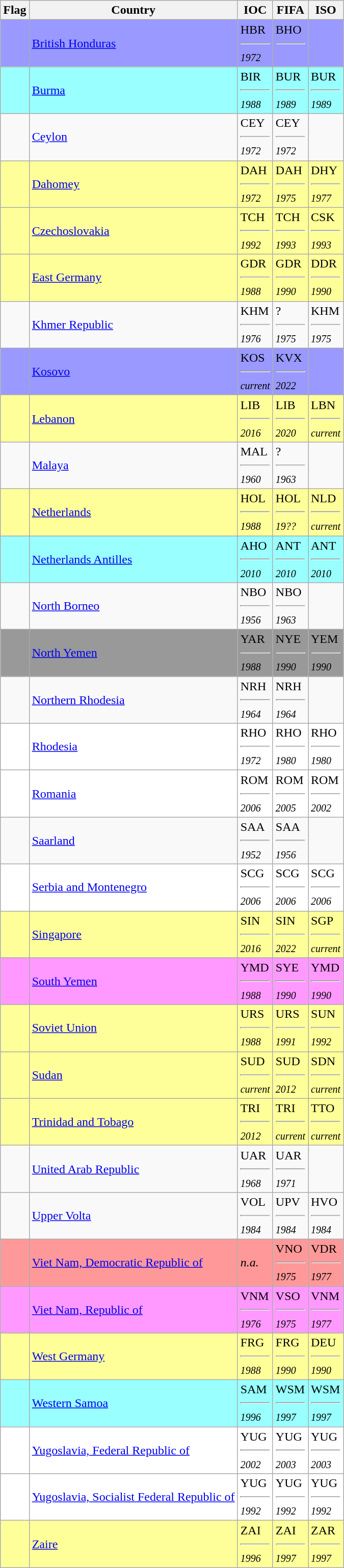<table class="wikitable sortable sticky-header defaultcenter col2left">
<tr>
<th>Flag</th>
<th>Country</th>
<th>IOC</th>
<th>FIFA</th>
<th>ISO</th>
</tr>
<tr bgcolor="#9999ff">
<td></td>
<td><a href='#'>British Honduras</a></td>
<td>HBR<hr><small><em>1972</em></small></td>
<td>BHO<hr><small><em> </em></small></td>
<td></td>
</tr>
<tr bgcolor="#99ffff">
<td></td>
<td><a href='#'>Burma</a></td>
<td>BIR<hr><small><em>1988</em></small></td>
<td>BUR<hr><small><em>1989</em></small></td>
<td>BUR<hr><small><em>1989</em></small></td>
</tr>
<tr>
<td></td>
<td><a href='#'>Ceylon</a></td>
<td>CEY<hr><small><em>1972</em></small></td>
<td>CEY<hr><small><em>1972</em></small></td>
<td></td>
</tr>
<tr bgcolor="#ffff99">
<td></td>
<td><a href='#'>Dahomey</a></td>
<td>DAH<hr><small><em>1972</em></small></td>
<td>DAH<hr><small><em>1975</em></small></td>
<td>DHY<hr><small><em>1977</em></small></td>
</tr>
<tr bgcolor="#ffff99">
<td></td>
<td><a href='#'>Czechoslovakia</a></td>
<td>TCH<hr><small><em>1992</em></small></td>
<td>TCH<hr><small><em>1993</em></small></td>
<td>CSK<hr><small><em>1993</em></small></td>
</tr>
<tr bgcolor="#ffff99">
<td></td>
<td><a href='#'>East Germany</a></td>
<td>GDR<hr><small><em>1988</em></small></td>
<td>GDR<hr><small><em>1990</em></small></td>
<td>DDR<hr><small><em>1990</em></small></td>
</tr>
<tr>
<td></td>
<td><a href='#'>Khmer Republic</a></td>
<td>KHM<hr><small><em>1976</em></small></td>
<td>?<hr><small><em>1975</em></small></td>
<td>KHM<hr><small><em>1975</em></small></td>
</tr>
<tr bgcolor="#9999ff">
<td></td>
<td><a href='#'>Kosovo</a></td>
<td>KOS<hr><small><em>current</em></small></td>
<td>KVX<hr><small><em>2022</em></small></td>
<td></td>
</tr>
<tr bgcolor="#ffff99">
<td></td>
<td><a href='#'>Lebanon</a></td>
<td>LIB<hr><small><em>2016</em></small></td>
<td>LIB<hr><small><em>2020</em></small></td>
<td>LBN<hr><small><em>current</em></small></td>
</tr>
<tr>
<td></td>
<td><a href='#'>Malaya</a></td>
<td>MAL<hr><small><em>1960</em></small></td>
<td>?<hr><small><em>1963</em></small></td>
<td></td>
</tr>
<tr bgcolor="#ffff99">
<td></td>
<td><a href='#'>Netherlands</a></td>
<td>HOL<hr><small><em>1988</em></small></td>
<td>HOL<hr><small><em>19??</em></small></td>
<td>NLD<hr><small><em>current</em></small></td>
</tr>
<tr bgcolor="#99ffff">
<td></td>
<td><a href='#'>Netherlands Antilles</a></td>
<td>AHO<hr><small><em>2010</em></small></td>
<td>ANT<hr><small><em>2010</em></small></td>
<td>ANT<hr><small><em>2010</em></small></td>
</tr>
<tr>
<td></td>
<td><a href='#'>North Borneo</a></td>
<td>NBO<hr><small><em>1956</em></small></td>
<td>NBO<hr><small><em>1963</em></small></td>
<td></td>
</tr>
<tr bgcolor="#999999">
<td></td>
<td><a href='#'>North Yemen</a></td>
<td>YAR<hr><small><em>1988</em></small></td>
<td>NYE<hr><small><em>1990</em></small></td>
<td>YEM<hr><small><em>1990</em></small></td>
</tr>
<tr>
<td></td>
<td><a href='#'>Northern Rhodesia</a></td>
<td>NRH<hr><small><em>1964</em></small></td>
<td>NRH<hr><small><em>1964</em></small></td>
<td></td>
</tr>
<tr bgcolor="#ffffff">
<td></td>
<td><a href='#'>Rhodesia</a></td>
<td>RHO<hr><small><em>1972</em></small></td>
<td>RHO<hr><small><em>1980</em></small></td>
<td>RHO<hr><small><em>1980</em></small></td>
</tr>
<tr bgcolor="#ffffff">
<td></td>
<td><a href='#'>Romania</a></td>
<td>ROM<hr><small><em>2006</em></small></td>
<td>ROM<hr><small><em>2005</em></small></td>
<td>ROM<hr><small><em>2002</em></small></td>
</tr>
<tr>
<td></td>
<td><a href='#'>Saarland</a></td>
<td>SAA<hr><small><em>1952</em></small></td>
<td>SAA<hr><small><em>1956</em></small></td>
<td></td>
</tr>
<tr bgcolor="#ffffff">
<td></td>
<td><a href='#'>Serbia and Montenegro</a></td>
<td>SCG<hr><small><em>2006</em></small></td>
<td>SCG<hr><small><em>2006</em></small></td>
<td>SCG<hr><small><em>2006</em></small></td>
</tr>
<tr bgcolor="#ffff99">
<td></td>
<td><a href='#'>Singapore</a></td>
<td>SIN<hr><small><em>2016</em></small></td>
<td>SIN<hr><small><em>2022</em></small></td>
<td>SGP<hr><small><em>current</em></small></td>
</tr>
<tr bgcolor="#ff99ff">
<td></td>
<td><a href='#'>South Yemen</a></td>
<td>YMD<hr><small><em>1988</em></small></td>
<td>SYE<hr><small><em>1990</em></small></td>
<td>YMD<hr><small><em>1990</em></small></td>
</tr>
<tr bgcolor="#ffff99">
<td></td>
<td><a href='#'>Soviet Union</a></td>
<td>URS<hr><small><em>1988</em></small></td>
<td>URS<hr><small><em>1991</em></small></td>
<td>SUN<hr><small><em>1992</em></small></td>
</tr>
<tr bgcolor="#ffff99">
<td></td>
<td><a href='#'>Sudan</a></td>
<td>SUD<hr><small><em>current</em></small></td>
<td>SUD<hr><small><em>2012</em></small></td>
<td>SDN<hr><small><em>current</em></small></td>
</tr>
<tr bgcolor="#ffff99">
<td></td>
<td><a href='#'>Trinidad and Tobago</a></td>
<td>TRI<hr><small><em>2012</em></small></td>
<td>TRI<hr><small><em>current</em></small></td>
<td>TTO<hr><small><em>current</em></small></td>
</tr>
<tr>
<td></td>
<td><a href='#'>United Arab Republic</a></td>
<td>UAR<hr><small><em>1968</em></small></td>
<td>UAR<hr><small><em>1971</em></small></td>
<td></td>
</tr>
<tr>
<td></td>
<td><a href='#'>Upper Volta</a></td>
<td>VOL<hr><small><em>1984</em></small></td>
<td>UPV<hr><small><em>1984</em></small></td>
<td>HVO<hr><small><em>1984</em></small></td>
</tr>
<tr bgcolor="#ff9999">
<td></td>
<td><a href='#'>Viet Nam, Democratic Republic of</a></td>
<td><em>n.a.</em></td>
<td>VNO<hr><small><em>1975</em></small></td>
<td>VDR<hr><small><em>1977</em></small></td>
</tr>
<tr bgcolor="#ff99ff">
<td></td>
<td><a href='#'>Viet Nam, Republic of</a></td>
<td>VNM<hr><small><em>1976</em></small></td>
<td>VSO<hr><small><em>1975</em></small></td>
<td>VNM<hr><small><em>1977</em></small></td>
</tr>
<tr bgcolor="#ffff99">
<td></td>
<td><a href='#'>West Germany</a></td>
<td>FRG<hr><small><em>1988</em></small></td>
<td>FRG<hr><small><em>1990</em></small></td>
<td>DEU<hr><small><em>1990</em></small></td>
</tr>
<tr bgcolor="#99ffff">
<td></td>
<td><a href='#'>Western Samoa</a></td>
<td>SAM<hr><small><em>1996</em></small></td>
<td>WSM<hr><small><em>1997</em></small></td>
<td>WSM<hr><small><em>1997</em></small></td>
</tr>
<tr bgcolor="#ffffff">
<td></td>
<td><a href='#'>Yugoslavia, Federal Republic of</a></td>
<td>YUG<hr><small><em>2002</em></small></td>
<td>YUG<hr><small><em>2003</em></small></td>
<td>YUG<hr><small><em>2003</em></small></td>
</tr>
<tr bgcolor="#ffffff">
<td></td>
<td><a href='#'>Yugoslavia, Socialist Federal Republic of</a></td>
<td>YUG<hr><small><em>1992</em></small></td>
<td>YUG<hr><small><em>1992</em></small></td>
<td>YUG<hr><small><em>1992</em></small></td>
</tr>
<tr bgcolor="#ffff99">
<td></td>
<td><a href='#'>Zaire</a></td>
<td>ZAI<hr><small><em>1996</em></small></td>
<td>ZAI<hr><small><em>1997</em></small></td>
<td>ZAR<hr><small><em>1997</em></small></td>
</tr>
</table>
